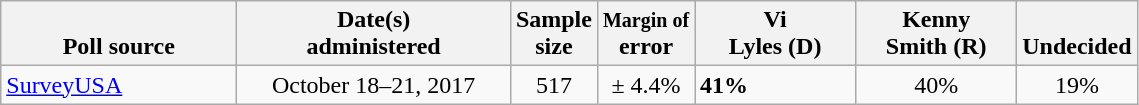<table class="wikitable">
<tr valign= bottom>
<th style="width:150px;">Poll source</th>
<th style="width:175px;">Date(s)<br>administered</th>
<th class=small>Sample<br>size</th>
<th><small>Margin of</small><br>error</th>
<th style="width:100px;">Vi<br>Lyles (D)</th>
<th style="width:100px;">Kenny<br>Smith (R)</th>
<th>Undecided</th>
</tr>
<tr>
<td><a href='#'>SurveyUSA</a></td>
<td align=center>October 18–21, 2017</td>
<td align=center>517</td>
<td align=center>± 4.4%</td>
<td><strong>41%</strong></td>
<td align=center>40%</td>
<td align=center>19%</td>
</tr>
</table>
